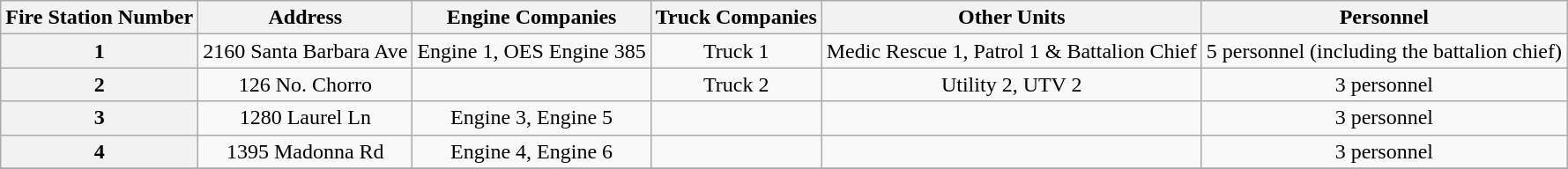<table class=wikitable style="text-align:center;">
<tr>
<th>Fire Station Number</th>
<th>Address</th>
<th>Engine Companies</th>
<th>Truck Companies</th>
<th>Other Units</th>
<th>Personnel</th>
</tr>
<tr>
<th>1</th>
<td>2160 Santa Barbara Ave</td>
<td>Engine 1, OES Engine 385</td>
<td>Truck 1</td>
<td>Medic Rescue 1, Patrol 1 & Battalion Chief</td>
<td>5 personnel (including the battalion chief)</td>
</tr>
<tr>
<th>2</th>
<td>126 No. Chorro</td>
<td></td>
<td>Truck 2</td>
<td>Utility 2, UTV 2</td>
<td>3 personnel</td>
</tr>
<tr>
<th>3</th>
<td>1280 Laurel Ln</td>
<td>Engine 3, Engine 5</td>
<td></td>
<td></td>
<td>3 personnel</td>
</tr>
<tr>
<th>4</th>
<td>1395 Madonna Rd</td>
<td>Engine 4, Engine 6</td>
<td></td>
<td></td>
<td>3 personnel</td>
</tr>
<tr>
</tr>
</table>
